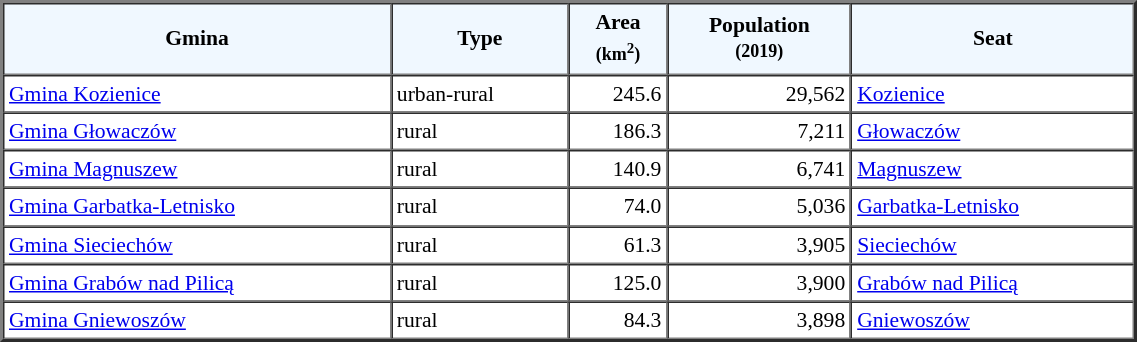<table width="60%" border="2" cellpadding="3" cellspacing="0" style="font-size:90%;line-height:120%;">
<tr bgcolor="F0F8FF">
<td style="text-align:center;"><strong>Gmina</strong></td>
<td style="text-align:center;"><strong>Type</strong></td>
<td style="text-align:center;"><strong>Area<br><small>(km<sup>2</sup>)</small></strong></td>
<td style="text-align:center;"><strong>Population<br><small>(2019)</small></strong></td>
<td style="text-align:center;"><strong>Seat</strong></td>
</tr>
<tr>
<td><a href='#'>Gmina Kozienice</a></td>
<td>urban-rural</td>
<td style="text-align:right;">245.6</td>
<td style="text-align:right;">29,562</td>
<td><a href='#'>Kozienice</a></td>
</tr>
<tr>
<td><a href='#'>Gmina Głowaczów</a></td>
<td>rural</td>
<td style="text-align:right;">186.3</td>
<td style="text-align:right;">7,211</td>
<td><a href='#'>Głowaczów</a></td>
</tr>
<tr>
<td><a href='#'>Gmina Magnuszew</a></td>
<td>rural</td>
<td style="text-align:right;">140.9</td>
<td style="text-align:right;">6,741</td>
<td><a href='#'>Magnuszew</a></td>
</tr>
<tr>
<td><a href='#'>Gmina Garbatka-Letnisko</a></td>
<td>rural</td>
<td style="text-align:right;">74.0</td>
<td style="text-align:right;">5,036</td>
<td><a href='#'>Garbatka-Letnisko</a></td>
</tr>
<tr>
<td><a href='#'>Gmina Sieciechów</a></td>
<td>rural</td>
<td style="text-align:right;">61.3</td>
<td style="text-align:right;">3,905</td>
<td><a href='#'>Sieciechów</a></td>
</tr>
<tr>
<td><a href='#'>Gmina Grabów nad Pilicą</a></td>
<td>rural</td>
<td style="text-align:right;">125.0</td>
<td style="text-align:right;">3,900</td>
<td><a href='#'>Grabów nad Pilicą</a></td>
</tr>
<tr>
<td><a href='#'>Gmina Gniewoszów</a></td>
<td>rural</td>
<td style="text-align:right;">84.3</td>
<td style="text-align:right;">3,898</td>
<td><a href='#'>Gniewoszów</a></td>
</tr>
<tr>
</tr>
</table>
